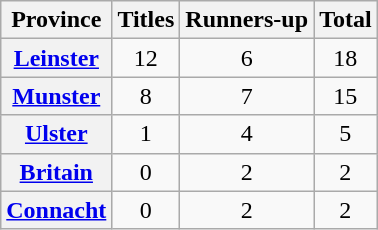<table class="wikitable plainrowheaders sortable">
<tr>
<th scope="col">Province</th>
<th scope="col">Titles</th>
<th scope="col">Runners-up</th>
<th scope="col">Total</th>
</tr>
<tr>
<th scope="row"> <a href='#'>Leinster</a></th>
<td align="center">12</td>
<td align="center">6</td>
<td align="center">18</td>
</tr>
<tr>
<th scope="row"> <a href='#'>Munster</a></th>
<td align="center">8</td>
<td align="center">7</td>
<td align="center">15</td>
</tr>
<tr>
<th scope="row"> <a href='#'>Ulster</a></th>
<td align="center">1</td>
<td align="center">4</td>
<td align="center">5</td>
</tr>
<tr>
<th scope="row"> <a href='#'>Britain</a></th>
<td align="center">0</td>
<td align="center">2</td>
<td align="center">2</td>
</tr>
<tr>
<th scope="row"> <a href='#'>Connacht</a></th>
<td align="center">0</td>
<td align="center">2</td>
<td align="center">2</td>
</tr>
</table>
